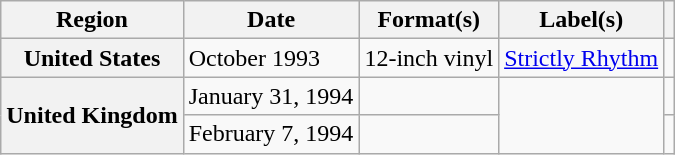<table class="wikitable plainrowheaders">
<tr>
<th scope="col">Region</th>
<th scope="col">Date</th>
<th scope="col">Format(s)</th>
<th scope="col">Label(s)</th>
<th scope="col"></th>
</tr>
<tr>
<th scope="row">United States</th>
<td>October 1993</td>
<td>12-inch vinyl</td>
<td><a href='#'>Strictly Rhythm</a></td>
<td></td>
</tr>
<tr>
<th scope="row" rowspan="2">United Kingdom</th>
<td>January 31, 1994</td>
<td></td>
<td rowspan="2"></td>
<td></td>
</tr>
<tr>
<td>February 7, 1994</td>
<td></td>
<td></td>
</tr>
</table>
